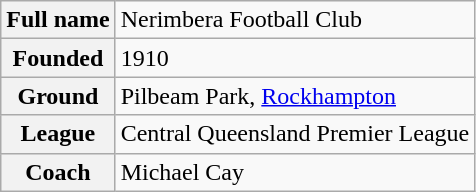<table class="wikitable">
<tr>
<th>Full name</th>
<td>Nerimbera Football Club</td>
</tr>
<tr>
<th>Founded</th>
<td>1910</td>
</tr>
<tr>
<th>Ground</th>
<td>Pilbeam Park, <a href='#'>Rockhampton</a></td>
</tr>
<tr>
<th>League</th>
<td>Central Queensland Premier League</td>
</tr>
<tr>
<th><strong>Coach</strong></th>
<td>Michael Cay</td>
</tr>
</table>
